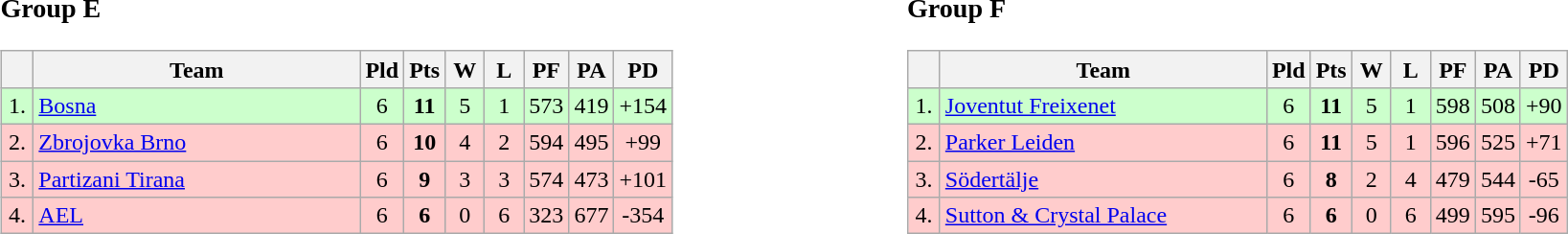<table>
<tr>
<td style="vertical-align:top; width:33%;"><br><h3>Group E</h3><table class="wikitable" style="text-align:center">
<tr>
<th width=15></th>
<th width=220>Team</th>
<th width=20>Pld</th>
<th width=20>Pts</th>
<th width=20>W</th>
<th width=20>L</th>
<th width=20>PF</th>
<th width=20>PA</th>
<th width=20>PD</th>
</tr>
<tr style="background: #ccffcc;">
<td>1.</td>
<td align=left> <a href='#'>Bosna</a></td>
<td>6</td>
<td><strong>11</strong></td>
<td>5</td>
<td>1</td>
<td>573</td>
<td>419</td>
<td>+154</td>
</tr>
<tr style="background: #ffcccc;">
<td>2.</td>
<td align=left> <a href='#'>Zbrojovka Brno</a></td>
<td>6</td>
<td><strong>10</strong></td>
<td>4</td>
<td>2</td>
<td>594</td>
<td>495</td>
<td>+99</td>
</tr>
<tr style="background: #ffcccc;">
<td>3.</td>
<td align=left> <a href='#'>Partizani Tirana</a></td>
<td>6</td>
<td><strong>9</strong></td>
<td>3</td>
<td>3</td>
<td>574</td>
<td>473</td>
<td>+101</td>
</tr>
<tr style="background: #ffcccc;">
<td>4.</td>
<td align=left> <a href='#'>AEL</a></td>
<td>6</td>
<td><strong>6</strong></td>
<td>0</td>
<td>6</td>
<td>323</td>
<td>677</td>
<td>-354</td>
</tr>
</table>
</td>
<td style="vertical-align:top; width:33%;"><br><h3>Group F</h3><table class="wikitable" style="text-align:center">
<tr>
<th width=15></th>
<th width=220>Team</th>
<th width=20>Pld</th>
<th width=20>Pts</th>
<th width=20>W</th>
<th width=20>L</th>
<th width=20>PF</th>
<th width=20>PA</th>
<th width=20>PD</th>
</tr>
<tr style="background: #ccffcc;">
<td>1.</td>
<td align=left> <a href='#'>Joventut Freixenet</a></td>
<td>6</td>
<td><strong>11</strong></td>
<td>5</td>
<td>1</td>
<td>598</td>
<td>508</td>
<td>+90</td>
</tr>
<tr style="background: #ffcccc;">
<td>2.</td>
<td align=left> <a href='#'>Parker Leiden</a></td>
<td>6</td>
<td><strong>11</strong></td>
<td>5</td>
<td>1</td>
<td>596</td>
<td>525</td>
<td>+71</td>
</tr>
<tr style="background: #ffcccc;">
<td>3.</td>
<td align=left> <a href='#'>Södertälje</a></td>
<td>6</td>
<td><strong>8</strong></td>
<td>2</td>
<td>4</td>
<td>479</td>
<td>544</td>
<td>-65</td>
</tr>
<tr style="background: #ffcccc;">
<td>4.</td>
<td align=left> <a href='#'>Sutton & Crystal Palace</a></td>
<td>6</td>
<td><strong>6</strong></td>
<td>0</td>
<td>6</td>
<td>499</td>
<td>595</td>
<td>-96</td>
</tr>
</table>
</td>
</tr>
</table>
